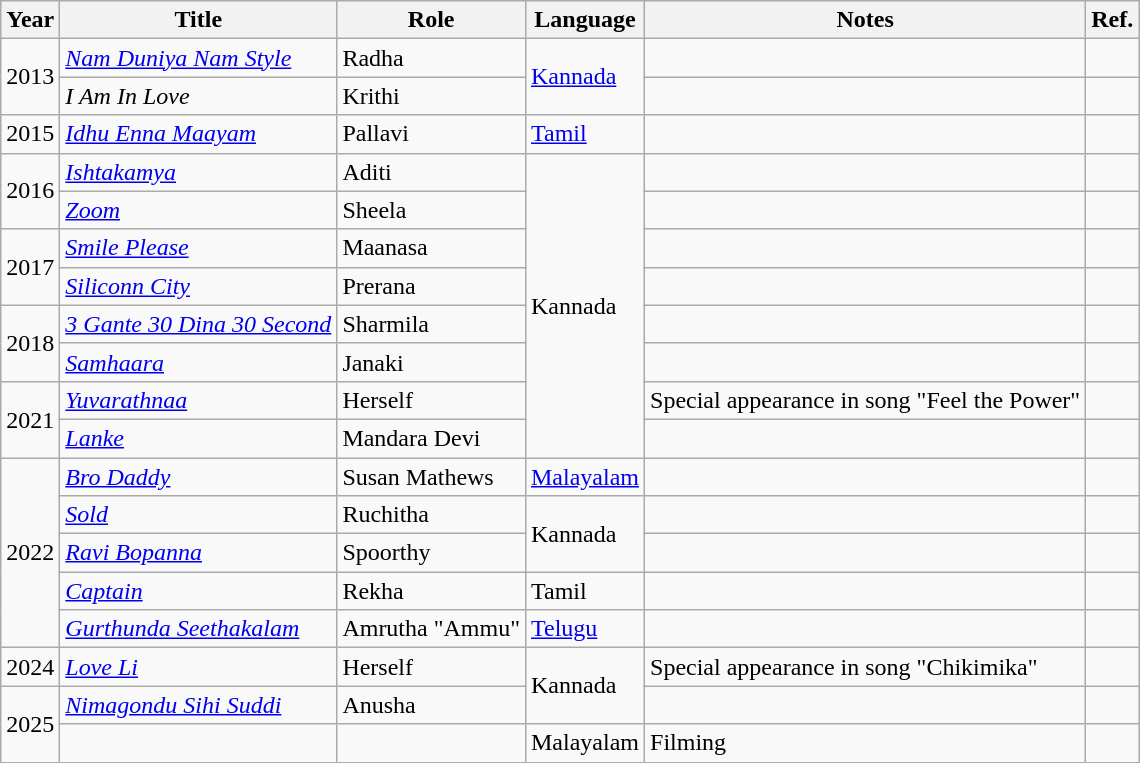<table class="wikitable sortable">
<tr>
<th>Year</th>
<th>Title</th>
<th>Role</th>
<th>Language</th>
<th class="unsortable">Notes</th>
<th class="unsortable">Ref.</th>
</tr>
<tr>
<td rowspan="2">2013</td>
<td><em><a href='#'>Nam Duniya Nam Style</a></em></td>
<td>Radha</td>
<td rowspan="2"><a href='#'>Kannada</a></td>
<td></td>
<td></td>
</tr>
<tr>
<td><em>I Am In Love</em></td>
<td>Krithi</td>
<td></td>
<td></td>
</tr>
<tr>
<td>2015</td>
<td><em><a href='#'>Idhu Enna Maayam</a></em></td>
<td>Pallavi</td>
<td><a href='#'>Tamil</a></td>
<td></td>
<td></td>
</tr>
<tr>
<td rowspan="2">2016</td>
<td><em><a href='#'>Ishtakamya</a></em></td>
<td>Aditi</td>
<td rowspan="8">Kannada</td>
<td></td>
<td></td>
</tr>
<tr>
<td><em><a href='#'>Zoom</a></em></td>
<td>Sheela</td>
<td></td>
<td></td>
</tr>
<tr>
<td rowspan="2">2017</td>
<td><em><a href='#'>Smile Please</a></em></td>
<td>Maanasa</td>
<td></td>
<td></td>
</tr>
<tr>
<td><em><a href='#'>Siliconn City</a></em></td>
<td>Prerana</td>
<td></td>
<td></td>
</tr>
<tr>
<td rowspan="2">2018</td>
<td><em><a href='#'>3 Gante 30 Dina 30 Second</a></em></td>
<td>Sharmila</td>
<td></td>
<td></td>
</tr>
<tr>
<td><em><a href='#'>Samhaara</a></em></td>
<td>Janaki</td>
<td></td>
<td></td>
</tr>
<tr>
<td rowspan="2">2021</td>
<td><em><a href='#'>Yuvarathnaa</a></em></td>
<td>Herself</td>
<td>Special appearance in song "Feel the Power"</td>
<td></td>
</tr>
<tr>
<td><em><a href='#'>Lanke</a></em></td>
<td>Mandara Devi</td>
<td></td>
<td></td>
</tr>
<tr>
<td rowspan="5">2022</td>
<td><em><a href='#'>Bro Daddy</a></em></td>
<td>Susan Mathews</td>
<td><a href='#'>Malayalam</a></td>
<td></td>
<td></td>
</tr>
<tr>
<td><em><a href='#'>Sold</a></em></td>
<td>Ruchitha</td>
<td rowspan="2">Kannada</td>
<td></td>
<td></td>
</tr>
<tr>
<td><em><a href='#'>Ravi Bopanna</a></em></td>
<td>Spoorthy</td>
<td></td>
<td></td>
</tr>
<tr>
<td><em><a href='#'>Captain</a></em></td>
<td>Rekha</td>
<td>Tamil</td>
<td></td>
<td></td>
</tr>
<tr>
<td><em><a href='#'>Gurthunda Seethakalam</a></em></td>
<td>Amrutha "Ammu"</td>
<td><a href='#'>Telugu</a></td>
<td></td>
<td></td>
</tr>
<tr>
<td>2024</td>
<td><em><a href='#'>Love Li</a></em></td>
<td>Herself</td>
<td rowspan="2">Kannada</td>
<td>Special appearance in song "Chikimika"</td>
<td></td>
</tr>
<tr>
<td rowspan="2">2025</td>
<td><em><a href='#'>Nimagondu Sihi Suddi</a></em></td>
<td>Anusha</td>
<td></td>
<td></td>
</tr>
<tr>
<td></td>
<td></td>
<td>Malayalam</td>
<td>Filming</td>
<td></td>
</tr>
</table>
